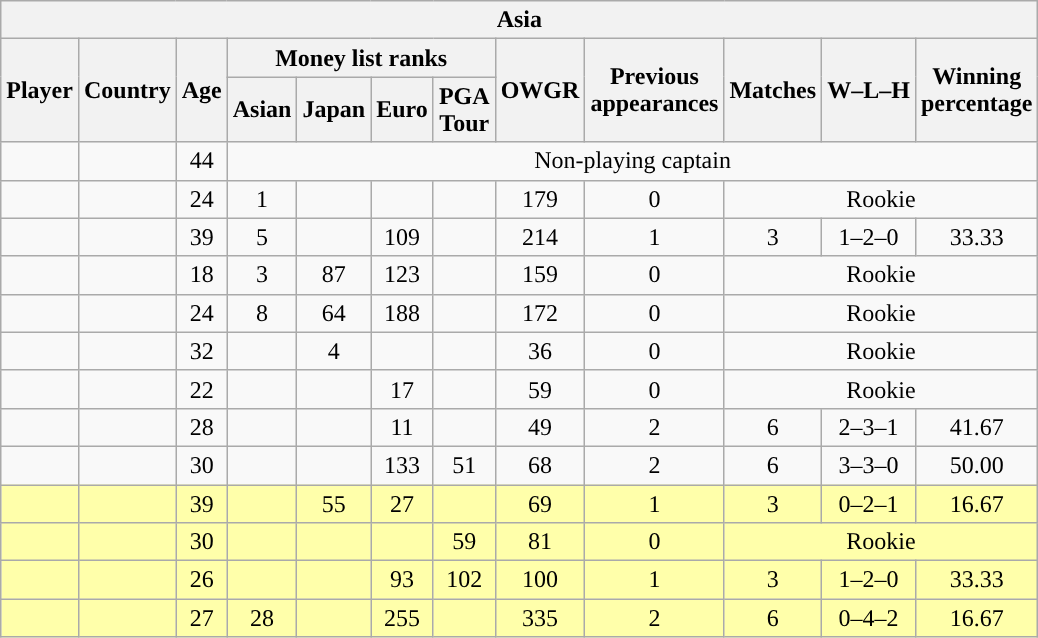<table class="wikitable sortable" style="text-align:center">
<tr>
<th colspan=12>Asia</th>
</tr>
<tr>
<th rowspan=2>Player</th>
<th rowspan=2>Country</th>
<th rowspan=2 data-sort-type="number">Age</th>
<th colspan=4>Money list ranks</th>
<th rowspan=2 data-sort-type="number">OWGR</th>
<th rowspan=2 data-sort-type="number">Previous<br>appearances</th>
<th rowspan=2 data-sort-type="number">Matches</th>
<th rowspan=2 data-sort-type="number">W–L–H</th>
<th rowspan=2 data-sort-type="number">Winning<br>percentage</th>
</tr>
<tr>
<th data-sort-type="number">Asian</th>
<th data-sort-type="number">Japan</th>
<th data-sort-type="number">Euro</th>
<th data-sort-type="number">PGA<br>Tour</th>
</tr>
<tr>
<td align=left></td>
<td align=left></td>
<td>44</td>
<td colspan=9>Non-playing captain</td>
</tr>
<tr>
<td align=left></td>
<td align=left></td>
<td>24</td>
<td>1</td>
<td></td>
<td></td>
<td></td>
<td>179</td>
<td>0</td>
<td colspan=3>Rookie</td>
</tr>
<tr>
<td align=left></td>
<td align=left></td>
<td>39</td>
<td>5</td>
<td></td>
<td>109</td>
<td></td>
<td>214</td>
<td>1</td>
<td>3</td>
<td>1–2–0</td>
<td>33.33</td>
</tr>
<tr>
<td align=left></td>
<td align=left></td>
<td>18</td>
<td>3</td>
<td>87</td>
<td>123</td>
<td></td>
<td>159</td>
<td>0</td>
<td colspan=3>Rookie</td>
</tr>
<tr>
<td align=left></td>
<td align=left></td>
<td>24</td>
<td>8</td>
<td>64</td>
<td>188</td>
<td></td>
<td>172</td>
<td>0</td>
<td colspan=3>Rookie</td>
</tr>
<tr>
<td align=left></td>
<td align=left></td>
<td>32</td>
<td></td>
<td>4</td>
<td></td>
<td></td>
<td>36</td>
<td>0</td>
<td colspan=3>Rookie</td>
</tr>
<tr>
<td align=left></td>
<td align=left></td>
<td>22</td>
<td></td>
<td></td>
<td>17</td>
<td></td>
<td>59</td>
<td>0</td>
<td colspan=3>Rookie</td>
</tr>
<tr>
<td align=left></td>
<td align=left></td>
<td>28</td>
<td></td>
<td></td>
<td>11</td>
<td></td>
<td>49</td>
<td>2</td>
<td>6</td>
<td>2–3–1</td>
<td>41.67</td>
</tr>
<tr>
<td align=left></td>
<td align=left></td>
<td>30</td>
<td></td>
<td></td>
<td>133</td>
<td>51</td>
<td>68</td>
<td>2</td>
<td>6</td>
<td>3–3–0</td>
<td>50.00</td>
</tr>
<tr style="background:#ffa;">
<td align=left></td>
<td align=left></td>
<td>39</td>
<td></td>
<td>55</td>
<td>27</td>
<td></td>
<td>69</td>
<td>1</td>
<td>3</td>
<td>0–2–1</td>
<td>16.67</td>
</tr>
<tr style="background:#ffa;">
<td align=left></td>
<td align=left></td>
<td>30</td>
<td></td>
<td></td>
<td></td>
<td>59</td>
<td>81</td>
<td>0</td>
<td colspan=3>Rookie</td>
</tr>
<tr style="background:#ffa;">
<td align=left></td>
<td align=left></td>
<td>26</td>
<td></td>
<td></td>
<td>93</td>
<td>102</td>
<td>100</td>
<td>1</td>
<td>3</td>
<td>1–2–0</td>
<td>33.33</td>
</tr>
<tr style="background:#ffa;">
<td align=left></td>
<td align=left></td>
<td>27</td>
<td>28</td>
<td></td>
<td>255</td>
<td></td>
<td>335</td>
<td>2</td>
<td>6</td>
<td>0–4–2</td>
<td>16.67</td>
</tr>
</table>
